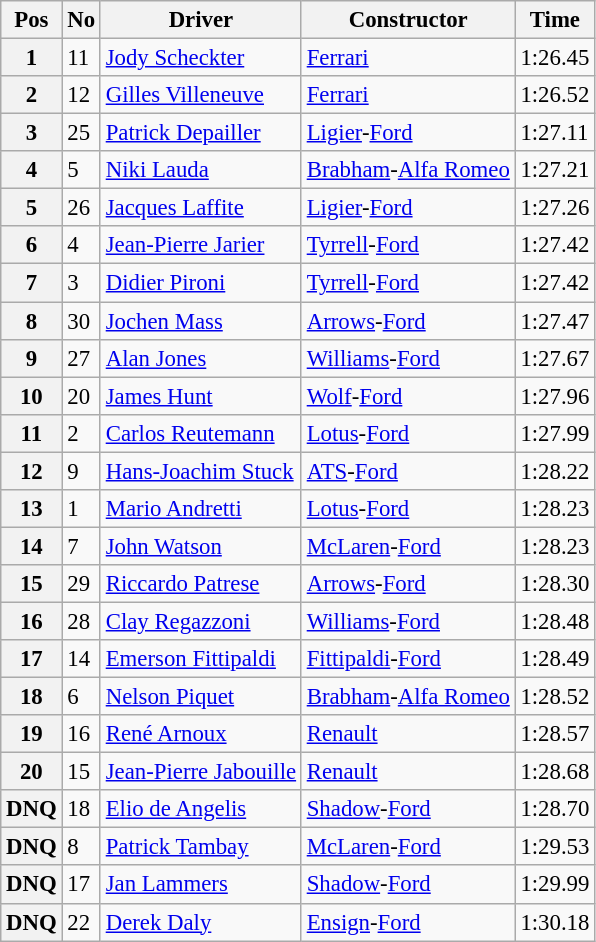<table class="wikitable" style="font-size: 95%;">
<tr>
<th>Pos</th>
<th>No</th>
<th>Driver</th>
<th>Constructor</th>
<th>Time</th>
</tr>
<tr>
<th>1</th>
<td>11</td>
<td> <a href='#'>Jody Scheckter</a></td>
<td><a href='#'>Ferrari</a></td>
<td>1:26.45</td>
</tr>
<tr>
<th>2</th>
<td>12</td>
<td> <a href='#'>Gilles Villeneuve</a></td>
<td><a href='#'>Ferrari</a></td>
<td>1:26.52</td>
</tr>
<tr>
<th>3</th>
<td>25</td>
<td> <a href='#'>Patrick Depailler</a></td>
<td><a href='#'>Ligier</a>-<a href='#'>Ford</a></td>
<td>1:27.11</td>
</tr>
<tr>
<th>4</th>
<td>5</td>
<td> <a href='#'>Niki Lauda</a></td>
<td><a href='#'>Brabham</a>-<a href='#'>Alfa Romeo</a></td>
<td>1:27.21</td>
</tr>
<tr>
<th>5</th>
<td>26</td>
<td> <a href='#'>Jacques Laffite</a></td>
<td><a href='#'>Ligier</a>-<a href='#'>Ford</a></td>
<td>1:27.26</td>
</tr>
<tr>
<th>6</th>
<td>4</td>
<td> <a href='#'>Jean-Pierre Jarier</a></td>
<td><a href='#'>Tyrrell</a>-<a href='#'>Ford</a></td>
<td>1:27.42</td>
</tr>
<tr>
<th>7</th>
<td>3</td>
<td> <a href='#'>Didier Pironi</a></td>
<td><a href='#'>Tyrrell</a>-<a href='#'>Ford</a></td>
<td>1:27.42</td>
</tr>
<tr>
<th>8</th>
<td>30</td>
<td> <a href='#'>Jochen Mass</a></td>
<td><a href='#'>Arrows</a>-<a href='#'>Ford</a></td>
<td>1:27.47</td>
</tr>
<tr>
<th>9</th>
<td>27</td>
<td> <a href='#'>Alan Jones</a></td>
<td><a href='#'>Williams</a>-<a href='#'>Ford</a></td>
<td>1:27.67</td>
</tr>
<tr>
<th>10</th>
<td>20</td>
<td> <a href='#'>James Hunt</a></td>
<td><a href='#'>Wolf</a>-<a href='#'>Ford</a></td>
<td>1:27.96</td>
</tr>
<tr>
<th>11</th>
<td>2</td>
<td> <a href='#'>Carlos Reutemann</a></td>
<td><a href='#'>Lotus</a>-<a href='#'>Ford</a></td>
<td>1:27.99</td>
</tr>
<tr>
<th>12</th>
<td>9</td>
<td> <a href='#'>Hans-Joachim Stuck</a></td>
<td><a href='#'>ATS</a>-<a href='#'>Ford</a></td>
<td>1:28.22</td>
</tr>
<tr>
<th>13</th>
<td>1</td>
<td> <a href='#'>Mario Andretti</a></td>
<td><a href='#'>Lotus</a>-<a href='#'>Ford</a></td>
<td>1:28.23</td>
</tr>
<tr>
<th>14</th>
<td>7</td>
<td> <a href='#'>John Watson</a></td>
<td><a href='#'>McLaren</a>-<a href='#'>Ford</a></td>
<td>1:28.23</td>
</tr>
<tr>
<th>15</th>
<td>29</td>
<td> <a href='#'>Riccardo Patrese</a></td>
<td><a href='#'>Arrows</a>-<a href='#'>Ford</a></td>
<td>1:28.30</td>
</tr>
<tr>
<th>16</th>
<td>28</td>
<td> <a href='#'>Clay Regazzoni</a></td>
<td><a href='#'>Williams</a>-<a href='#'>Ford</a></td>
<td>1:28.48</td>
</tr>
<tr>
<th>17</th>
<td>14</td>
<td> <a href='#'>Emerson Fittipaldi</a></td>
<td><a href='#'>Fittipaldi</a>-<a href='#'>Ford</a></td>
<td>1:28.49</td>
</tr>
<tr>
<th>18</th>
<td>6</td>
<td> <a href='#'>Nelson Piquet</a></td>
<td><a href='#'>Brabham</a>-<a href='#'>Alfa Romeo</a></td>
<td>1:28.52</td>
</tr>
<tr>
<th>19</th>
<td>16</td>
<td> <a href='#'>René Arnoux</a></td>
<td><a href='#'>Renault</a></td>
<td>1:28.57</td>
</tr>
<tr>
<th>20</th>
<td>15</td>
<td> <a href='#'>Jean-Pierre Jabouille</a></td>
<td><a href='#'>Renault</a></td>
<td>1:28.68</td>
</tr>
<tr>
<th>DNQ</th>
<td>18</td>
<td> <a href='#'>Elio de Angelis</a></td>
<td><a href='#'>Shadow</a>-<a href='#'>Ford</a></td>
<td>1:28.70</td>
</tr>
<tr>
<th>DNQ</th>
<td>8</td>
<td> <a href='#'>Patrick Tambay</a></td>
<td><a href='#'>McLaren</a>-<a href='#'>Ford</a></td>
<td>1:29.53</td>
</tr>
<tr>
<th>DNQ</th>
<td>17</td>
<td> <a href='#'>Jan Lammers</a></td>
<td><a href='#'>Shadow</a>-<a href='#'>Ford</a></td>
<td>1:29.99</td>
</tr>
<tr>
<th>DNQ</th>
<td>22</td>
<td> <a href='#'>Derek Daly</a></td>
<td><a href='#'>Ensign</a>-<a href='#'>Ford</a></td>
<td>1:30.18</td>
</tr>
</table>
